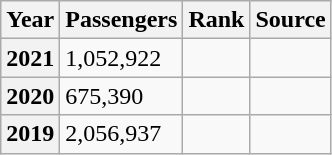<table class="wikitable sortable">
<tr>
<th>Year</th>
<th>Passengers</th>
<th>Rank</th>
<th>Source</th>
</tr>
<tr>
<th>2021</th>
<td>1,052,922 </td>
<td></td>
<td></td>
</tr>
<tr>
<th>2020</th>
<td>675,390 </td>
<td></td>
<td></td>
</tr>
<tr>
<th>2019</th>
<td>2,056,937</td>
<td></td>
<td></td>
</tr>
</table>
